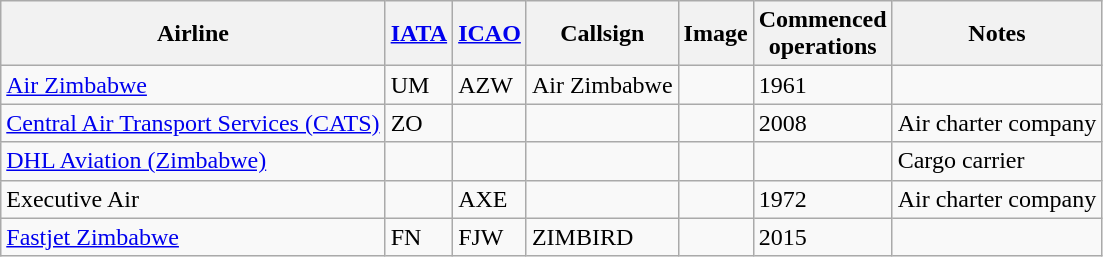<table class="wikitable sortable">
<tr>
<th>Airline</th>
<th><a href='#'>IATA</a></th>
<th><a href='#'>ICAO</a></th>
<th>Callsign</th>
<th>Image</th>
<th>Commenced<br>operations</th>
<th>Notes</th>
</tr>
<tr>
<td><a href='#'>Air Zimbabwe</a></td>
<td>UM</td>
<td>AZW</td>
<td>Air Zimbabwe</td>
<td></td>
<td>1961</td>
<td></td>
</tr>
<tr>
<td><a href='#'>Central Air Transport Services (CATS)</a></td>
<td>ZO</td>
<td></td>
<td></td>
<td></td>
<td>2008</td>
<td>Air charter company</td>
</tr>
<tr>
<td><a href='#'>DHL Aviation (Zimbabwe)</a></td>
<td></td>
<td></td>
<td></td>
<td></td>
<td></td>
<td>Cargo carrier</td>
</tr>
<tr>
<td>Executive Air</td>
<td></td>
<td>AXE</td>
<td></td>
<td></td>
<td>1972</td>
<td>Air charter company</td>
</tr>
<tr>
<td><a href='#'>Fastjet Zimbabwe</a></td>
<td>FN</td>
<td>FJW</td>
<td>ZIMBIRD</td>
<td></td>
<td>2015</td>
<td></td>
</tr>
</table>
